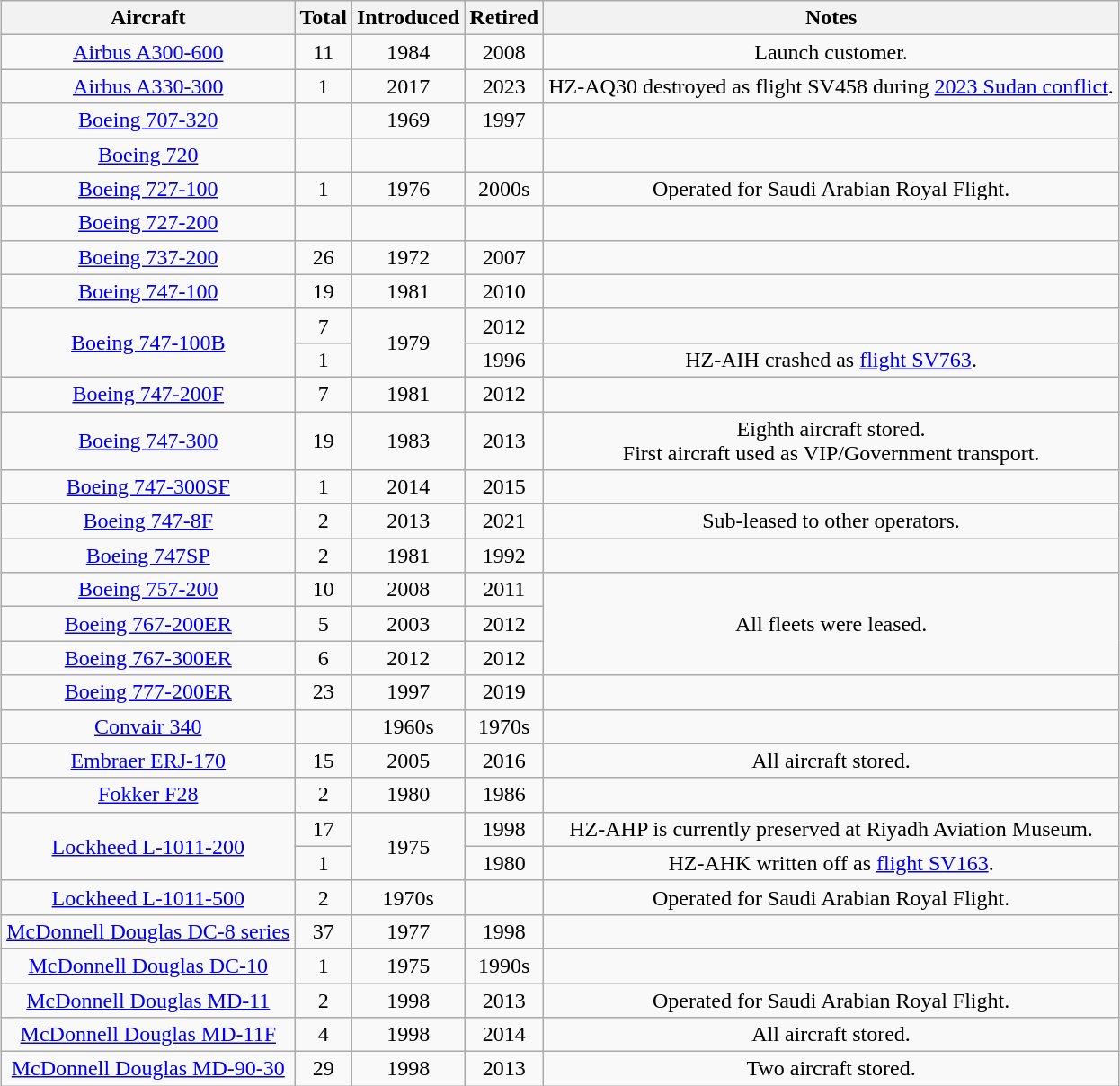<table class="wikitable" style="text-align:center; margin:1em auto;">
<tr>
<th>Aircraft</th>
<th>Total</th>
<th>Introduced</th>
<th>Retired</th>
<th>Notes</th>
</tr>
<tr>
<td><a href='#'>Airbus A300-600</a></td>
<td>11</td>
<td>1984</td>
<td>2008</td>
<td>Launch customer.</td>
</tr>
<tr>
<td><a href='#'>Airbus A330-300</a></td>
<td>1</td>
<td>2017</td>
<td>2023</td>
<td>HZ-AQ30 destroyed as flight SV458 during <a href='#'>2023 Sudan conflict</a>.</td>
</tr>
<tr>
<td><a href='#'>Boeing 707-320</a></td>
<td></td>
<td>1969</td>
<td>1997</td>
<td></td>
</tr>
<tr>
<td><a href='#'>Boeing 720</a></td>
<td></td>
<td></td>
<td></td>
<td></td>
</tr>
<tr>
<td><a href='#'>Boeing 727-100</a></td>
<td>1</td>
<td>1976</td>
<td>2000s</td>
<td>Operated for Saudi Arabian Royal Flight.</td>
</tr>
<tr>
<td><a href='#'>Boeing 727-200</a></td>
<td></td>
<td></td>
<td></td>
<td></td>
</tr>
<tr>
<td><a href='#'>Boeing 737-200</a></td>
<td>26</td>
<td>1972</td>
<td>2007</td>
<td></td>
</tr>
<tr>
<td><a href='#'>Boeing 747-100</a></td>
<td>19</td>
<td>1981</td>
<td>2010</td>
<td></td>
</tr>
<tr>
<td rowspan="2"><a href='#'>Boeing 747-100B</a></td>
<td>7</td>
<td rowspan="2">1979</td>
<td>2012</td>
<td></td>
</tr>
<tr>
<td>1</td>
<td>1996</td>
<td>HZ-AIH crashed as <a href='#'>flight SV763</a>.</td>
</tr>
<tr>
<td><a href='#'>Boeing 747-200F</a></td>
<td>7</td>
<td>1981</td>
<td>2012</td>
<td></td>
</tr>
<tr>
<td><a href='#'>Boeing 747-300</a></td>
<td>19</td>
<td>1983</td>
<td>2013</td>
<td>Eighth aircraft stored.<br>First aircraft used as VIP/Government transport.</td>
</tr>
<tr>
<td><a href='#'>Boeing 747-300SF</a></td>
<td>1</td>
<td>2014</td>
<td>2015</td>
<td></td>
</tr>
<tr>
<td><a href='#'>Boeing 747-8F</a></td>
<td>2</td>
<td>2013</td>
<td>2021</td>
<td>Sub-leased to other operators.</td>
</tr>
<tr>
<td><a href='#'>Boeing 747SP</a></td>
<td>2</td>
<td>1981</td>
<td>1992</td>
<td></td>
</tr>
<tr>
<td><a href='#'>Boeing 757-200</a></td>
<td>10</td>
<td>2008</td>
<td>2011</td>
<td rowspan="3">All fleets were leased.</td>
</tr>
<tr>
<td><a href='#'>Boeing 767-200ER</a></td>
<td>5</td>
<td>2003</td>
<td>2012</td>
</tr>
<tr>
<td><a href='#'>Boeing 767-300ER</a></td>
<td>6</td>
<td>2012</td>
<td>2012</td>
</tr>
<tr>
<td><a href='#'>Boeing 777-200ER</a></td>
<td>23</td>
<td>1997</td>
<td>2019</td>
<td></td>
</tr>
<tr>
<td><a href='#'>Convair 340</a></td>
<td></td>
<td>1960s</td>
<td>1970s</td>
<td></td>
</tr>
<tr>
<td><a href='#'>Embraer ERJ-170</a></td>
<td>15</td>
<td>2005</td>
<td>2016</td>
<td>All aircraft stored.</td>
</tr>
<tr>
<td><a href='#'>Fokker F28</a></td>
<td>2</td>
<td>1980</td>
<td>1986</td>
<td></td>
</tr>
<tr>
<td rowspan="2"><a href='#'>Lockheed L-1011-200</a></td>
<td>17</td>
<td rowspan="2">1975</td>
<td>1998</td>
<td>HZ-AHP is currently preserved at Riyadh Aviation Museum.</td>
</tr>
<tr>
<td>1</td>
<td>1980</td>
<td>HZ-AHK written off as <a href='#'>flight SV163</a>.</td>
</tr>
<tr>
<td><a href='#'>Lockheed L-1011-500</a></td>
<td>2</td>
<td>1970s</td>
<td></td>
<td>Operated for Saudi Arabian Royal Flight.</td>
</tr>
<tr>
<td><a href='#'>McDonnell Douglas DC-8 series</a></td>
<td>37</td>
<td>1977</td>
<td>1998</td>
<td></td>
</tr>
<tr>
<td><a href='#'>McDonnell Douglas DC-10</a></td>
<td>1</td>
<td>1975</td>
<td>1990s</td>
<td></td>
</tr>
<tr>
<td><a href='#'>McDonnell Douglas MD-11</a></td>
<td>2</td>
<td>1998</td>
<td>2013</td>
<td>Operated for Saudi Arabian Royal Flight.</td>
</tr>
<tr>
<td><a href='#'>McDonnell Douglas MD-11F</a></td>
<td>4</td>
<td>1998</td>
<td>2014</td>
<td>All aircraft stored.</td>
</tr>
<tr>
<td><a href='#'>McDonnell Douglas MD-90-30</a></td>
<td>29</td>
<td>1998</td>
<td>2013</td>
<td>Two aircraft stored.</td>
</tr>
</table>
